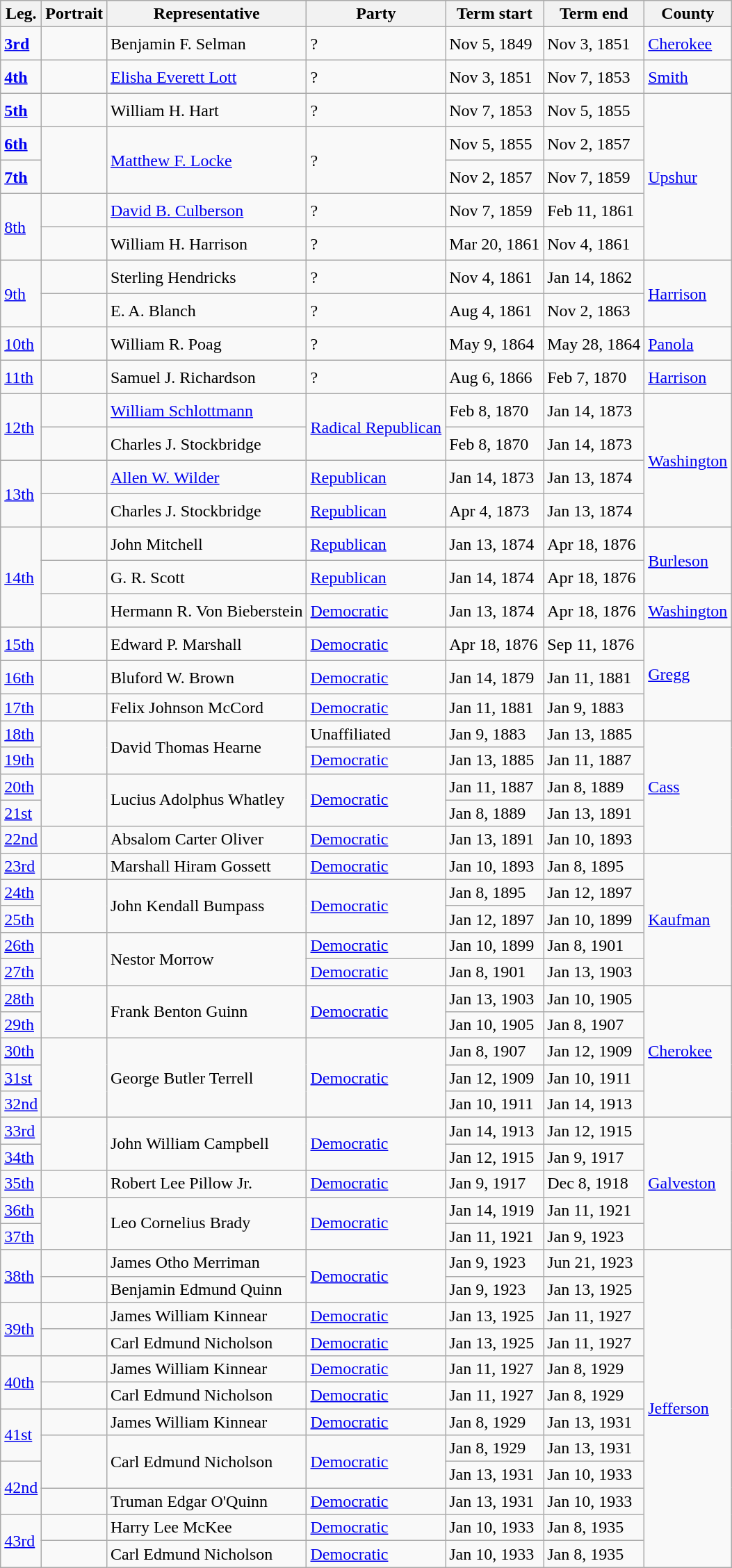<table class="wikitable">
<tr>
<th>Leg.</th>
<th>Portrait</th>
<th>Representative</th>
<th>Party</th>
<th>Term start</th>
<th>Term end</th>
<th>County</th>
</tr>
<tr style="height:2em">
<td><a href='#'><strong>3rd</strong></a></td>
<td></td>
<td>Benjamin F. Selman</td>
<td>?</td>
<td>Nov 5, 1849</td>
<td>Nov 3, 1851</td>
<td><a href='#'>Cherokee</a></td>
</tr>
<tr style="height:2em">
<td><a href='#'><strong>4th</strong></a></td>
<td></td>
<td><a href='#'>Elisha Everett Lott</a></td>
<td>?</td>
<td>Nov 3, 1851</td>
<td>Nov 7, 1853</td>
<td><a href='#'>Smith</a></td>
</tr>
<tr style="height:2em">
<td><a href='#'><strong>5th</strong></a></td>
<td></td>
<td>William H. Hart</td>
<td>?</td>
<td>Nov 7, 1853</td>
<td>Nov 5, 1855</td>
<td rowspan="5"><a href='#'>Upshur</a></td>
</tr>
<tr style="height:2em">
<td><a href='#'><strong>6th</strong></a></td>
<td rowspan="2"></td>
<td rowspan="2"><a href='#'>Matthew F. Locke</a></td>
<td rowspan="2">?</td>
<td>Nov 5, 1855</td>
<td>Nov 2, 1857</td>
</tr>
<tr style="height:2em">
<td><a href='#'><strong>7th</strong></a></td>
<td>Nov 2, 1857</td>
<td>Nov 7, 1859</td>
</tr>
<tr style="height:2em">
<td rowspan="2"><a href='#'>8th</a></td>
<td></td>
<td><a href='#'>David B. Culberson</a></td>
<td>?</td>
<td>Nov 7, 1859</td>
<td>Feb 11, 1861</td>
</tr>
<tr style="height:2em">
<td></td>
<td>William H. Harrison</td>
<td>?</td>
<td>Mar 20, 1861</td>
<td>Nov 4, 1861</td>
</tr>
<tr style="height:2em">
<td rowspan="2"><a href='#'>9th</a></td>
<td></td>
<td>Sterling Hendricks</td>
<td>?</td>
<td>Nov 4, 1861</td>
<td>Jan 14, 1862</td>
<td rowspan="2"><a href='#'>Harrison</a></td>
</tr>
<tr style="height:2em">
<td></td>
<td>E. A. Blanch</td>
<td>?</td>
<td>Aug 4, 1861</td>
<td>Nov 2, 1863</td>
</tr>
<tr style="height:2em">
<td><a href='#'>10th</a></td>
<td></td>
<td>William R. Poag</td>
<td>?</td>
<td>May 9, 1864</td>
<td>May 28, 1864</td>
<td><a href='#'>Panola</a></td>
</tr>
<tr style="height:2em">
<td><a href='#'>11th</a></td>
<td></td>
<td>Samuel J. Richardson</td>
<td>?</td>
<td>Aug 6, 1866</td>
<td>Feb 7, 1870</td>
<td><a href='#'>Harrison</a></td>
</tr>
<tr style="height:2em">
<td rowspan="2"><a href='#'>12th</a></td>
<td></td>
<td><a href='#'>William Schlottmann</a></td>
<td rowspan="2"><a href='#'>Radical Republican</a></td>
<td>Feb 8, 1870</td>
<td>Jan 14, 1873</td>
<td rowspan="4"><a href='#'>Washington</a></td>
</tr>
<tr style="height:2em">
<td></td>
<td>Charles J. Stockbridge</td>
<td>Feb 8, 1870</td>
<td>Jan 14, 1873</td>
</tr>
<tr style="height:2em">
<td rowspan="2"><a href='#'>13th</a></td>
<td></td>
<td><a href='#'>Allen W. Wilder</a></td>
<td><a href='#'>Republican</a></td>
<td>Jan 14, 1873</td>
<td>Jan 13, 1874</td>
</tr>
<tr style="height:2em">
<td></td>
<td>Charles J. Stockbridge</td>
<td><a href='#'>Republican</a></td>
<td>Apr 4, 1873</td>
<td>Jan 13, 1874</td>
</tr>
<tr style="height:2em">
<td rowspan="3"><a href='#'>14th</a></td>
<td></td>
<td>John Mitchell</td>
<td><a href='#'>Republican</a></td>
<td>Jan 13, 1874</td>
<td>Apr 18, 1876</td>
<td rowspan="2"><a href='#'>Burleson</a></td>
</tr>
<tr style="height:2em">
<td></td>
<td>G. R. Scott</td>
<td><a href='#'>Republican</a></td>
<td>Jan 14, 1874</td>
<td>Apr 18, 1876</td>
</tr>
<tr style="height:2em">
<td></td>
<td>Hermann R. Von Bieberstein</td>
<td><a href='#'>Democratic</a></td>
<td>Jan 13, 1874</td>
<td>Apr 18, 1876</td>
<td><a href='#'>Washington</a></td>
</tr>
<tr style="height:2em">
<td><a href='#'>15th</a></td>
<td></td>
<td>Edward P. Marshall</td>
<td><a href='#'>Democratic</a></td>
<td>Apr 18, 1876</td>
<td>Sep 11, 1876</td>
<td rowspan="3"><a href='#'>Gregg</a></td>
</tr>
<tr style="height:2em">
<td><a href='#'>16th</a></td>
<td></td>
<td>Bluford W. Brown</td>
<td><a href='#'>Democratic</a></td>
<td>Jan 14, 1879</td>
<td>Jan 11, 1881</td>
</tr>
<tr>
<td><a href='#'>17th</a></td>
<td></td>
<td>Felix Johnson McCord</td>
<td><a href='#'>Democratic</a></td>
<td>Jan 11, 1881</td>
<td>Jan 9, 1883</td>
</tr>
<tr>
<td><a href='#'>18th</a></td>
<td rowspan="2"></td>
<td rowspan="2">David Thomas Hearne</td>
<td>Unaffiliated</td>
<td>Jan 9, 1883</td>
<td>Jan 13, 1885</td>
<td rowspan="5"><a href='#'>Cass</a></td>
</tr>
<tr>
<td><a href='#'>19th</a></td>
<td><a href='#'>Democratic</a></td>
<td>Jan 13, 1885</td>
<td>Jan 11, 1887</td>
</tr>
<tr>
<td><a href='#'>20th</a></td>
<td rowspan="2"></td>
<td rowspan="2">Lucius Adolphus Whatley</td>
<td rowspan="2"><a href='#'>Democratic</a></td>
<td>Jan 11, 1887</td>
<td>Jan 8, 1889</td>
</tr>
<tr>
<td><a href='#'>21st</a></td>
<td>Jan 8, 1889</td>
<td>Jan 13, 1891</td>
</tr>
<tr>
<td><a href='#'>22nd</a></td>
<td></td>
<td>Absalom Carter Oliver</td>
<td><a href='#'>Democratic</a></td>
<td>Jan 13, 1891</td>
<td>Jan 10, 1893</td>
</tr>
<tr>
<td><a href='#'>23rd</a></td>
<td></td>
<td>Marshall Hiram Gossett</td>
<td><a href='#'>Democratic</a></td>
<td>Jan 10, 1893</td>
<td>Jan 8, 1895</td>
<td rowspan="5"><a href='#'>Kaufman</a></td>
</tr>
<tr>
<td><a href='#'>24th</a></td>
<td rowspan="2"></td>
<td rowspan="2">John Kendall Bumpass</td>
<td rowspan="2"><a href='#'>Democratic</a></td>
<td>Jan 8, 1895</td>
<td>Jan 12, 1897</td>
</tr>
<tr>
<td><a href='#'>25th</a></td>
<td>Jan 12, 1897</td>
<td>Jan 10, 1899</td>
</tr>
<tr>
<td><a href='#'>26th</a></td>
<td rowspan="2"></td>
<td rowspan="2">Nestor Morrow</td>
<td><a href='#'>Democratic</a></td>
<td>Jan 10, 1899</td>
<td>Jan 8, 1901</td>
</tr>
<tr>
<td><a href='#'>27th</a></td>
<td><a href='#'>Democratic</a></td>
<td>Jan 8, 1901</td>
<td>Jan 13, 1903</td>
</tr>
<tr>
<td><a href='#'>28th</a></td>
<td rowspan="2"></td>
<td rowspan="2">Frank Benton Guinn</td>
<td rowspan="2"><a href='#'>Democratic</a></td>
<td>Jan 13, 1903</td>
<td>Jan 10, 1905</td>
<td rowspan="5"><a href='#'>Cherokee</a></td>
</tr>
<tr>
<td><a href='#'>29th</a></td>
<td>Jan 10, 1905</td>
<td>Jan 8, 1907</td>
</tr>
<tr>
<td><a href='#'>30th</a></td>
<td rowspan="3"></td>
<td rowspan="3">George Butler Terrell</td>
<td rowspan="3"><a href='#'>Democratic</a></td>
<td>Jan 8, 1907</td>
<td>Jan 12, 1909</td>
</tr>
<tr>
<td><a href='#'>31st</a></td>
<td>Jan 12, 1909</td>
<td>Jan 10, 1911</td>
</tr>
<tr>
<td><a href='#'>32nd</a></td>
<td>Jan 10, 1911</td>
<td>Jan 14, 1913</td>
</tr>
<tr>
<td><a href='#'>33rd</a></td>
<td rowspan="2"></td>
<td rowspan="2">John William Campbell</td>
<td rowspan="2"><a href='#'>Democratic</a></td>
<td>Jan 14, 1913</td>
<td>Jan 12, 1915</td>
<td rowspan="5"><a href='#'>Galveston</a></td>
</tr>
<tr>
<td><a href='#'>34th</a></td>
<td>Jan 12, 1915</td>
<td>Jan 9, 1917</td>
</tr>
<tr>
<td><a href='#'>35th</a></td>
<td></td>
<td>Robert Lee Pillow Jr.</td>
<td><a href='#'>Democratic</a></td>
<td>Jan 9, 1917</td>
<td>Dec 8, 1918</td>
</tr>
<tr>
<td><a href='#'>36th</a></td>
<td rowspan="2"></td>
<td rowspan="2">Leo Cornelius Brady</td>
<td rowspan="2"><a href='#'>Democratic</a></td>
<td>Jan 14, 1919</td>
<td>Jan 11, 1921</td>
</tr>
<tr>
<td><a href='#'>37th</a></td>
<td>Jan 11, 1921</td>
<td>Jan 9, 1923</td>
</tr>
<tr>
<td rowspan="2"><a href='#'>38th</a></td>
<td></td>
<td>James Otho Merriman</td>
<td rowspan="2"><a href='#'>Democratic</a></td>
<td>Jan 9, 1923</td>
<td>Jun 21, 1923</td>
<td rowspan="12"><a href='#'>Jefferson</a></td>
</tr>
<tr>
<td></td>
<td>Benjamin Edmund Quinn</td>
<td>Jan 9, 1923</td>
<td>Jan 13, 1925</td>
</tr>
<tr>
<td rowspan="2"><a href='#'>39th</a></td>
<td></td>
<td>James William Kinnear</td>
<td><a href='#'>Democratic</a></td>
<td>Jan 13, 1925</td>
<td>Jan 11, 1927</td>
</tr>
<tr>
<td></td>
<td>Carl Edmund Nicholson</td>
<td><a href='#'>Democratic</a></td>
<td>Jan 13, 1925</td>
<td>Jan 11, 1927</td>
</tr>
<tr>
<td rowspan="2"><a href='#'>40th</a></td>
<td></td>
<td>James William Kinnear</td>
<td><a href='#'>Democratic</a></td>
<td>Jan 11, 1927</td>
<td>Jan 8, 1929</td>
</tr>
<tr>
<td></td>
<td>Carl Edmund Nicholson</td>
<td><a href='#'>Democratic</a></td>
<td>Jan 11, 1927</td>
<td>Jan 8, 1929</td>
</tr>
<tr>
<td rowspan="2"><a href='#'>41st</a></td>
<td></td>
<td>James William Kinnear</td>
<td><a href='#'>Democratic</a></td>
<td>Jan 8, 1929</td>
<td>Jan 13, 1931</td>
</tr>
<tr>
<td rowspan="2"></td>
<td rowspan="2">Carl Edmund Nicholson</td>
<td rowspan="2"><a href='#'>Democratic</a></td>
<td>Jan 8, 1929</td>
<td>Jan 13, 1931</td>
</tr>
<tr>
<td rowspan="2"><a href='#'>42nd</a></td>
<td>Jan 13, 1931</td>
<td>Jan 10, 1933</td>
</tr>
<tr>
<td></td>
<td>Truman Edgar O'Quinn</td>
<td><a href='#'>Democratic</a></td>
<td>Jan 13, 1931</td>
<td>Jan 10, 1933</td>
</tr>
<tr>
<td rowspan="2"><a href='#'>43rd</a></td>
<td></td>
<td>Harry Lee McKee</td>
<td><a href='#'>Democratic</a></td>
<td>Jan 10, 1933</td>
<td>Jan 8, 1935</td>
</tr>
<tr>
<td></td>
<td>Carl Edmund Nicholson</td>
<td><a href='#'>Democratic</a></td>
<td>Jan 10, 1933</td>
<td>Jan 8, 1935</td>
</tr>
</table>
